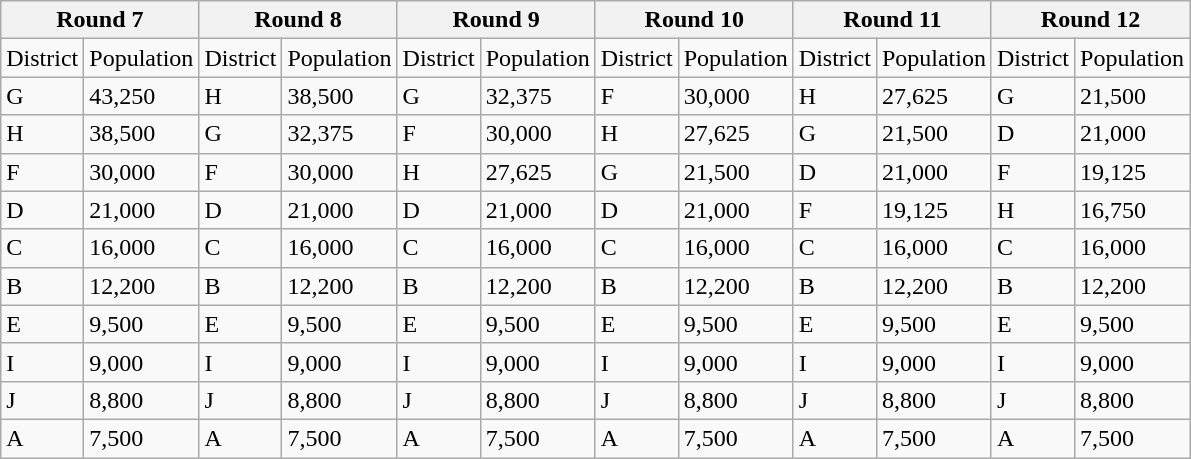<table class="wikitable">
<tr>
<th colspan="2">Round 7</th>
<th colspan="2">Round 8</th>
<th colspan="2">Round 9</th>
<th colspan="2">Round 10</th>
<th colspan="2">Round 11</th>
<th colspan="2">Round 12</th>
</tr>
<tr>
<td>District</td>
<td>Population</td>
<td>District</td>
<td>Population</td>
<td>District</td>
<td>Population</td>
<td>District</td>
<td>Population</td>
<td>District</td>
<td>Population</td>
<td>District</td>
<td>Population</td>
</tr>
<tr>
<td>G</td>
<td>43,250</td>
<td>H</td>
<td>38,500</td>
<td>G</td>
<td>32,375</td>
<td>F</td>
<td>30,000</td>
<td>H</td>
<td>27,625</td>
<td>G</td>
<td>21,500</td>
</tr>
<tr>
<td>H</td>
<td>38,500</td>
<td>G</td>
<td>32,375</td>
<td>F</td>
<td>30,000</td>
<td>H</td>
<td>27,625</td>
<td>G</td>
<td>21,500</td>
<td>D</td>
<td>21,000</td>
</tr>
<tr>
<td>F</td>
<td>30,000</td>
<td>F</td>
<td>30,000</td>
<td>H</td>
<td>27,625</td>
<td>G</td>
<td>21,500</td>
<td>D</td>
<td>21,000</td>
<td>F</td>
<td>19,125</td>
</tr>
<tr>
<td>D</td>
<td>21,000</td>
<td>D</td>
<td>21,000</td>
<td>D</td>
<td>21,000</td>
<td>D</td>
<td>21,000</td>
<td>F</td>
<td>19,125</td>
<td>H</td>
<td>16,750</td>
</tr>
<tr>
<td>C</td>
<td>16,000</td>
<td>C</td>
<td>16,000</td>
<td>C</td>
<td>16,000</td>
<td>C</td>
<td>16,000</td>
<td>C</td>
<td>16,000</td>
<td>C</td>
<td>16,000</td>
</tr>
<tr>
<td>B</td>
<td>12,200</td>
<td>B</td>
<td>12,200</td>
<td>B</td>
<td>12,200</td>
<td>B</td>
<td>12,200</td>
<td>B</td>
<td>12,200</td>
<td>B</td>
<td>12,200</td>
</tr>
<tr>
<td>E</td>
<td>9,500</td>
<td>E</td>
<td>9,500</td>
<td>E</td>
<td>9,500</td>
<td>E</td>
<td>9,500</td>
<td>E</td>
<td>9,500</td>
<td>E</td>
<td>9,500</td>
</tr>
<tr>
<td>I</td>
<td>9,000</td>
<td>I</td>
<td>9,000</td>
<td>I</td>
<td>9,000</td>
<td>I</td>
<td>9,000</td>
<td>I</td>
<td>9,000</td>
<td>I</td>
<td>9,000</td>
</tr>
<tr>
<td>J</td>
<td>8,800</td>
<td>J</td>
<td>8,800</td>
<td>J</td>
<td>8,800</td>
<td>J</td>
<td>8,800</td>
<td>J</td>
<td>8,800</td>
<td>J</td>
<td>8,800</td>
</tr>
<tr>
<td>A</td>
<td>7,500</td>
<td>A</td>
<td>7,500</td>
<td>A</td>
<td>7,500</td>
<td>A</td>
<td>7,500</td>
<td>A</td>
<td>7,500</td>
<td>A</td>
<td>7,500</td>
</tr>
</table>
